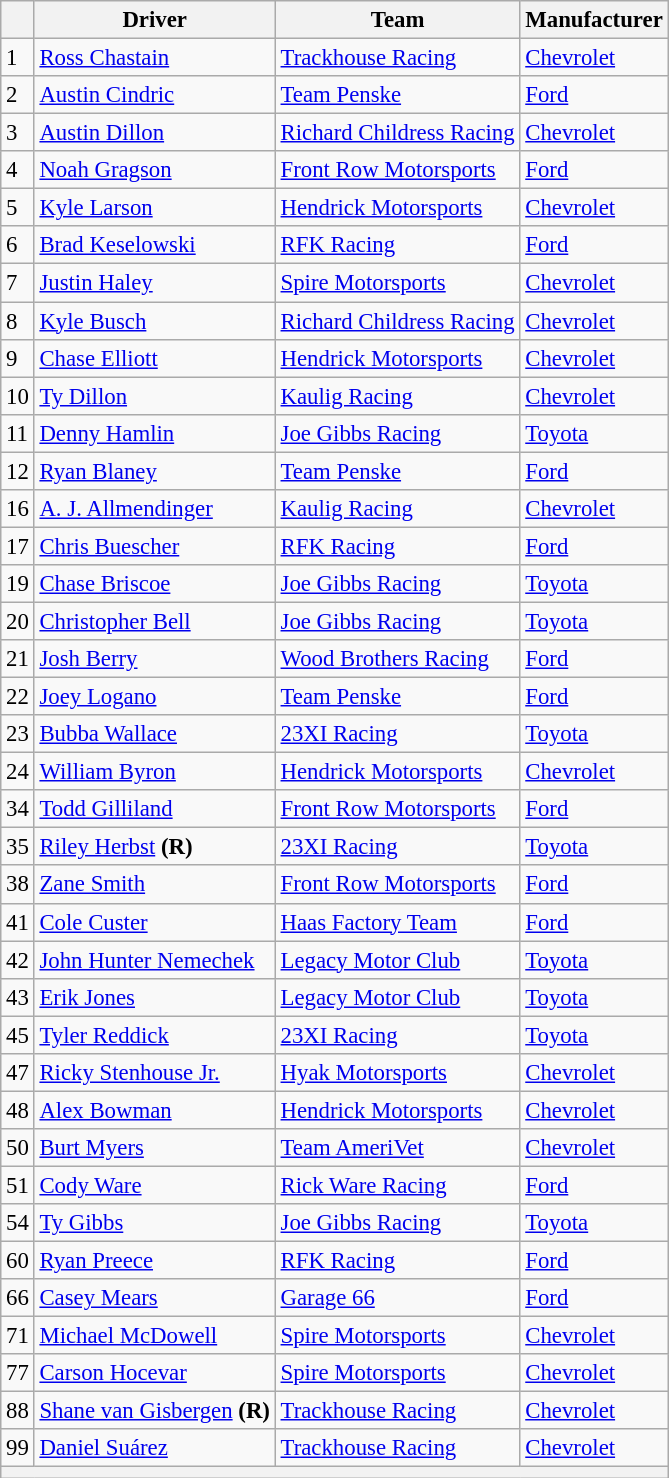<table class="wikitable" style="font-size:95%">
<tr>
<th></th>
<th>Driver</th>
<th>Team</th>
<th>Manufacturer</th>
</tr>
<tr>
<td>1</td>
<td><a href='#'>Ross Chastain</a></td>
<td><a href='#'>Trackhouse Racing</a></td>
<td><a href='#'>Chevrolet</a></td>
</tr>
<tr>
<td>2</td>
<td><a href='#'>Austin Cindric</a></td>
<td><a href='#'>Team Penske</a></td>
<td><a href='#'>Ford</a></td>
</tr>
<tr>
<td>3</td>
<td><a href='#'>Austin Dillon</a></td>
<td nowrap><a href='#'>Richard Childress Racing</a></td>
<td><a href='#'>Chevrolet</a></td>
</tr>
<tr>
<td>4</td>
<td><a href='#'>Noah Gragson</a></td>
<td><a href='#'>Front Row Motorsports</a></td>
<td><a href='#'>Ford</a></td>
</tr>
<tr>
<td>5</td>
<td><a href='#'>Kyle Larson</a></td>
<td><a href='#'>Hendrick Motorsports</a></td>
<td><a href='#'>Chevrolet</a></td>
</tr>
<tr>
<td>6</td>
<td><a href='#'>Brad Keselowski</a></td>
<td><a href='#'>RFK Racing</a></td>
<td><a href='#'>Ford</a></td>
</tr>
<tr>
<td>7</td>
<td><a href='#'>Justin Haley</a></td>
<td><a href='#'>Spire Motorsports</a></td>
<td><a href='#'>Chevrolet</a></td>
</tr>
<tr>
<td>8</td>
<td><a href='#'>Kyle Busch</a></td>
<td><a href='#'>Richard Childress Racing</a></td>
<td><a href='#'>Chevrolet</a></td>
</tr>
<tr>
<td>9</td>
<td><a href='#'>Chase Elliott</a></td>
<td><a href='#'>Hendrick Motorsports</a></td>
<td><a href='#'>Chevrolet</a></td>
</tr>
<tr>
<td>10</td>
<td><a href='#'>Ty Dillon</a></td>
<td><a href='#'>Kaulig Racing</a></td>
<td><a href='#'>Chevrolet</a></td>
</tr>
<tr>
<td>11</td>
<td><a href='#'>Denny Hamlin</a></td>
<td><a href='#'>Joe Gibbs Racing</a></td>
<td><a href='#'>Toyota</a></td>
</tr>
<tr>
<td>12</td>
<td><a href='#'>Ryan Blaney</a></td>
<td><a href='#'>Team Penske</a></td>
<td><a href='#'>Ford</a></td>
</tr>
<tr>
<td>16</td>
<td><a href='#'>A. J. Allmendinger</a></td>
<td><a href='#'>Kaulig Racing</a></td>
<td><a href='#'>Chevrolet</a></td>
</tr>
<tr>
<td>17</td>
<td><a href='#'>Chris Buescher</a></td>
<td><a href='#'>RFK Racing</a></td>
<td><a href='#'>Ford</a></td>
</tr>
<tr>
<td>19</td>
<td><a href='#'>Chase Briscoe</a></td>
<td><a href='#'>Joe Gibbs Racing</a></td>
<td><a href='#'>Toyota</a></td>
</tr>
<tr>
<td>20</td>
<td><a href='#'>Christopher Bell</a></td>
<td><a href='#'>Joe Gibbs Racing</a></td>
<td><a href='#'>Toyota</a></td>
</tr>
<tr>
<td>21</td>
<td><a href='#'>Josh Berry</a></td>
<td><a href='#'>Wood Brothers Racing</a></td>
<td><a href='#'>Ford</a></td>
</tr>
<tr>
<td>22</td>
<td><a href='#'>Joey Logano</a></td>
<td><a href='#'>Team Penske</a></td>
<td><a href='#'>Ford</a></td>
</tr>
<tr>
<td>23</td>
<td><a href='#'>Bubba Wallace</a></td>
<td><a href='#'>23XI Racing</a></td>
<td><a href='#'>Toyota</a></td>
</tr>
<tr>
<td>24</td>
<td><a href='#'>William Byron</a></td>
<td><a href='#'>Hendrick Motorsports</a></td>
<td><a href='#'>Chevrolet</a></td>
</tr>
<tr>
<td>34</td>
<td><a href='#'>Todd Gilliland</a></td>
<td><a href='#'>Front Row Motorsports</a></td>
<td><a href='#'>Ford</a></td>
</tr>
<tr>
<td>35</td>
<td><a href='#'>Riley Herbst</a> <strong>(R)</strong></td>
<td><a href='#'>23XI Racing</a></td>
<td><a href='#'>Toyota</a></td>
</tr>
<tr>
<td>38</td>
<td><a href='#'>Zane Smith</a></td>
<td><a href='#'>Front Row Motorsports</a></td>
<td><a href='#'>Ford</a></td>
</tr>
<tr>
<td>41</td>
<td><a href='#'>Cole Custer</a></td>
<td><a href='#'>Haas Factory Team</a></td>
<td><a href='#'>Ford</a></td>
</tr>
<tr>
<td>42</td>
<td><a href='#'>John Hunter Nemechek</a></td>
<td><a href='#'>Legacy Motor Club</a></td>
<td><a href='#'>Toyota</a></td>
</tr>
<tr>
<td>43</td>
<td><a href='#'>Erik Jones</a></td>
<td><a href='#'>Legacy Motor Club</a></td>
<td><a href='#'>Toyota</a></td>
</tr>
<tr>
<td>45</td>
<td><a href='#'>Tyler Reddick</a></td>
<td><a href='#'>23XI Racing</a></td>
<td><a href='#'>Toyota</a></td>
</tr>
<tr>
<td>47</td>
<td><a href='#'>Ricky Stenhouse Jr.</a></td>
<td><a href='#'>Hyak Motorsports</a></td>
<td><a href='#'>Chevrolet</a></td>
</tr>
<tr>
<td>48</td>
<td><a href='#'>Alex Bowman</a></td>
<td><a href='#'>Hendrick Motorsports</a></td>
<td><a href='#'>Chevrolet</a></td>
</tr>
<tr>
<td>50</td>
<td><a href='#'>Burt Myers</a></td>
<td><a href='#'>Team AmeriVet</a></td>
<td><a href='#'>Chevrolet</a></td>
</tr>
<tr>
<td>51</td>
<td><a href='#'>Cody Ware</a></td>
<td><a href='#'>Rick Ware Racing</a></td>
<td><a href='#'>Ford</a></td>
</tr>
<tr>
<td>54</td>
<td><a href='#'>Ty Gibbs</a></td>
<td><a href='#'>Joe Gibbs Racing</a></td>
<td><a href='#'>Toyota</a></td>
</tr>
<tr>
<td>60</td>
<td><a href='#'>Ryan Preece</a></td>
<td><a href='#'>RFK Racing</a></td>
<td><a href='#'>Ford</a></td>
</tr>
<tr>
<td>66</td>
<td><a href='#'>Casey Mears</a></td>
<td><a href='#'>Garage 66</a></td>
<td><a href='#'>Ford</a></td>
</tr>
<tr>
<td>71</td>
<td><a href='#'>Michael McDowell</a></td>
<td><a href='#'>Spire Motorsports</a></td>
<td><a href='#'>Chevrolet</a></td>
</tr>
<tr>
<td>77</td>
<td><a href='#'>Carson Hocevar</a></td>
<td><a href='#'>Spire Motorsports</a></td>
<td><a href='#'>Chevrolet</a></td>
</tr>
<tr>
<td>88</td>
<td nowrap><a href='#'>Shane van Gisbergen</a> <strong>(R)</strong></td>
<td><a href='#'>Trackhouse Racing</a></td>
<td><a href='#'>Chevrolet</a></td>
</tr>
<tr>
<td>99</td>
<td><a href='#'>Daniel Suárez</a></td>
<td><a href='#'>Trackhouse Racing</a></td>
<td><a href='#'>Chevrolet</a></td>
</tr>
<tr>
<th colspan="4"></th>
</tr>
</table>
